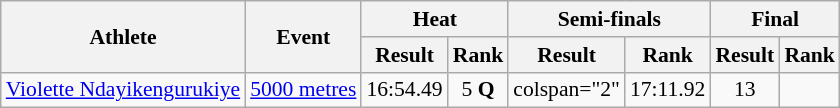<table class="wikitable" style="font-size:90%; text-align:center">
<tr>
<th rowspan="2">Athlete</th>
<th rowspan="2">Event</th>
<th colspan="2">Heat</th>
<th colspan="2">Semi-finals</th>
<th colspan="2">Final</th>
</tr>
<tr>
<th>Result</th>
<th>Rank</th>
<th>Result</th>
<th>Rank</th>
<th>Result</th>
<th>Rank</th>
</tr>
<tr>
<td align="left"><a href='#'>Violette Ndayikengurukiye</a></td>
<td align="left"><a href='#'>5000 metres</a></td>
<td>16:54.49 </td>
<td>5 <strong>Q</strong></td>
<td>colspan="2" </td>
<td>17:11.92</td>
<td>13</td>
</tr>
</table>
